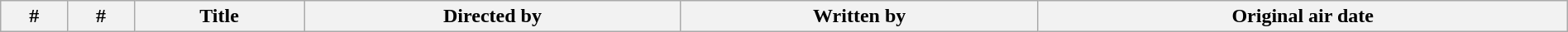<table class="wikitable plainrowheaders" style="width:100%; margin:auto;">
<tr>
<th>#</th>
<th>#</th>
<th>Title</th>
<th>Directed by</th>
<th>Written by</th>
<th>Original air date<br>



















































</th>
</tr>
</table>
